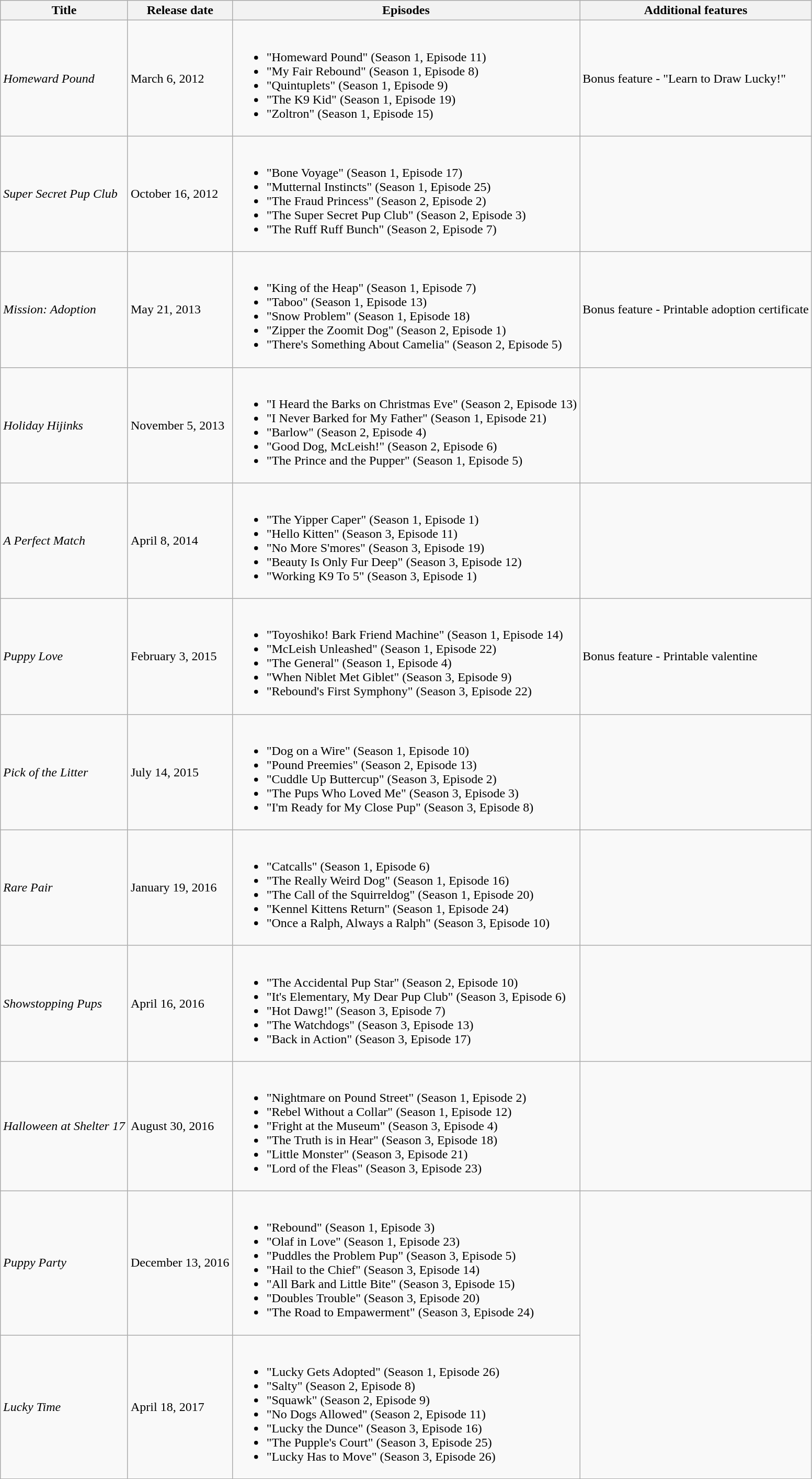<table class="wikitable">
<tr>
<th>Title</th>
<th>Release date</th>
<th>Episodes</th>
<th>Additional features</th>
</tr>
<tr>
<td><em>Homeward Pound</em></td>
<td>March 6, 2012</td>
<td><br><ul><li>"Homeward Pound" (Season 1, Episode 11)</li><li>"My Fair Rebound" (Season 1, Episode 8)</li><li>"Quintuplets" (Season 1, Episode 9)</li><li>"The K9 Kid" (Season 1, Episode 19)</li><li>"Zoltron" (Season 1, Episode 15)</li></ul></td>
<td>Bonus feature - "Learn to Draw Lucky!"</td>
</tr>
<tr>
<td><em>Super Secret Pup Club</em></td>
<td>October 16, 2012</td>
<td><br><ul><li>"Bone Voyage" (Season 1, Episode 17)</li><li>"Mutternal Instincts" (Season 1, Episode 25)</li><li>"The Fraud Princess" (Season 2, Episode 2)</li><li>"The Super Secret Pup Club" (Season 2, Episode 3)</li><li>"The Ruff Ruff Bunch" (Season 2, Episode 7)</li></ul></td>
<td></td>
</tr>
<tr>
<td><em>Mission: Adoption</em></td>
<td>May 21, 2013</td>
<td><br><ul><li>"King of the Heap" (Season 1, Episode 7)</li><li>"Taboo" (Season 1, Episode 13)</li><li>"Snow Problem" (Season 1, Episode 18)</li><li>"Zipper the Zoomit Dog" (Season 2, Episode 1)</li><li>"There's Something About Camelia" (Season 2, Episode 5)</li></ul></td>
<td>Bonus feature - Printable adoption certificate</td>
</tr>
<tr>
<td><em>Holiday Hijinks</em></td>
<td>November 5, 2013</td>
<td><br><ul><li>"I Heard the Barks on Christmas Eve" (Season 2, Episode 13)</li><li>"I Never Barked for My Father" (Season 1, Episode 21)</li><li>"Barlow" (Season 2, Episode 4)</li><li>"Good Dog, McLeish!" (Season 2, Episode 6)</li><li>"The Prince and the Pupper" (Season 1, Episode 5)</li></ul></td>
<td></td>
</tr>
<tr>
<td><em>A Perfect Match</em></td>
<td>April 8, 2014</td>
<td><br><ul><li>"The Yipper Caper" (Season 1, Episode 1)</li><li>"Hello Kitten" (Season 3, Episode 11)</li><li>"No More S'mores" (Season 3, Episode 19)</li><li>"Beauty Is Only Fur Deep" (Season 3, Episode 12)</li><li>"Working K9 To 5" (Season 3, Episode 1)</li></ul></td>
<td></td>
</tr>
<tr>
<td><em>Puppy Love</em></td>
<td>February 3, 2015</td>
<td><br><ul><li>"Toyoshiko! Bark Friend Machine" (Season 1, Episode 14)</li><li>"McLeish Unleashed" (Season 1, Episode 22)</li><li>"The General" (Season 1, Episode 4)</li><li>"When Niblet Met Giblet" (Season 3, Episode 9)</li><li>"Rebound's First Symphony" (Season 3, Episode 22)</li></ul></td>
<td>Bonus feature - Printable valentine</td>
</tr>
<tr>
<td><em>Pick of the Litter</em></td>
<td>July 14, 2015</td>
<td><br><ul><li>"Dog on a Wire" (Season 1, Episode 10)</li><li>"Pound Preemies" (Season 2, Episode 13)</li><li>"Cuddle Up Buttercup" (Season 3, Episode 2)</li><li>"The Pups Who Loved Me" (Season 3, Episode 3)</li><li>"I'm Ready for My Close Pup" (Season 3, Episode 8)</li></ul></td>
<td></td>
</tr>
<tr>
<td><em>Rare Pair</em></td>
<td>January 19, 2016</td>
<td><br><ul><li>"Catcalls" (Season 1, Episode 6)</li><li>"The Really Weird Dog" (Season 1, Episode 16)</li><li>"The Call of the Squirreldog" (Season 1, Episode 20)</li><li>"Kennel Kittens Return" (Season 1, Episode 24)</li><li>"Once a Ralph, Always a Ralph" (Season 3, Episode 10)</li></ul></td>
<td></td>
</tr>
<tr>
<td><em>Showstopping Pups</em></td>
<td>April 16, 2016</td>
<td><br><ul><li>"The Accidental Pup Star" (Season 2, Episode 10)</li><li>"It's Elementary, My Dear Pup Club" (Season 3, Episode 6)</li><li>"Hot Dawg!" (Season 3, Episode 7)</li><li>"The Watchdogs" (Season 3, Episode 13)</li><li>"Back in Action" (Season 3, Episode 17)</li></ul></td>
<td></td>
</tr>
<tr>
<td><em>Halloween at Shelter 17</em></td>
<td>August 30, 2016</td>
<td><br><ul><li>"Nightmare on Pound Street" (Season 1, Episode 2)</li><li>"Rebel Without a Collar" (Season 1, Episode 12)</li><li>"Fright at the Museum" (Season 3, Episode 4)</li><li>"The Truth is in Hear" (Season 3, Episode 18)</li><li>"Little Monster" (Season 3, Episode 21)</li><li>"Lord of the Fleas" (Season 3, Episode 23)</li></ul></td>
<td></td>
</tr>
<tr>
<td><em>Puppy Party</em></td>
<td>December 13, 2016</td>
<td><br><ul><li>"Rebound" (Season 1, Episode 3)</li><li>"Olaf in Love" (Season 1, Episode 23)</li><li>"Puddles the Problem Pup" (Season 3, Episode 5)</li><li>"Hail to the Chief" (Season 3, Episode 14)</li><li>"All Bark and Little Bite" (Season 3, Episode 15)</li><li>"Doubles Trouble" (Season 3, Episode 20)</li><li>"The Road to Empawerment" (Season 3, Episode 24)</li></ul></td>
</tr>
<tr>
<td><em>Lucky Time</em></td>
<td>April 18, 2017</td>
<td><br><ul><li>"Lucky Gets Adopted" (Season 1, Episode 26)</li><li>"Salty" (Season 2, Episode 8)</li><li>"Squawk" (Season 2, Episode 9)</li><li>"No Dogs Allowed" (Season 2, Episode 11)</li><li>"Lucky the Dunce" (Season 3, Episode 16)</li><li>"The Pupple's Court" (Season 3, Episode 25)</li><li>"Lucky Has to Move" (Season 3, Episode 26)</li></ul></td>
</tr>
</table>
